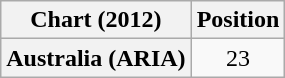<table class="wikitable plainrowheaders">
<tr>
<th scope="col">Chart (2012)</th>
<th scope="col">Position</th>
</tr>
<tr>
<th scope="row">Australia (ARIA)</th>
<td align="center">23</td>
</tr>
</table>
